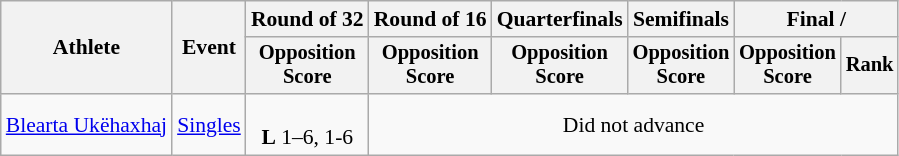<table class=wikitable style="font-size:90%">
<tr>
<th rowspan="2">Athlete</th>
<th rowspan="2">Event</th>
<th>Round of 32</th>
<th>Round of 16</th>
<th>Quarterfinals</th>
<th>Semifinals</th>
<th colspan=2>Final / </th>
</tr>
<tr style="font-size:95%">
<th>Opposition<br>Score</th>
<th>Opposition<br>Score</th>
<th>Opposition<br>Score</th>
<th>Opposition<br>Score</th>
<th>Opposition<br>Score</th>
<th>Rank</th>
</tr>
<tr align=center>
<td align=left><a href='#'>Blearta Ukëhaxhaj</a></td>
<td align=left><a href='#'>Singles</a></td>
<td><br><strong>L</strong> 1–6, 1-6</td>
<td colspan=5>Did not advance</td>
</tr>
</table>
